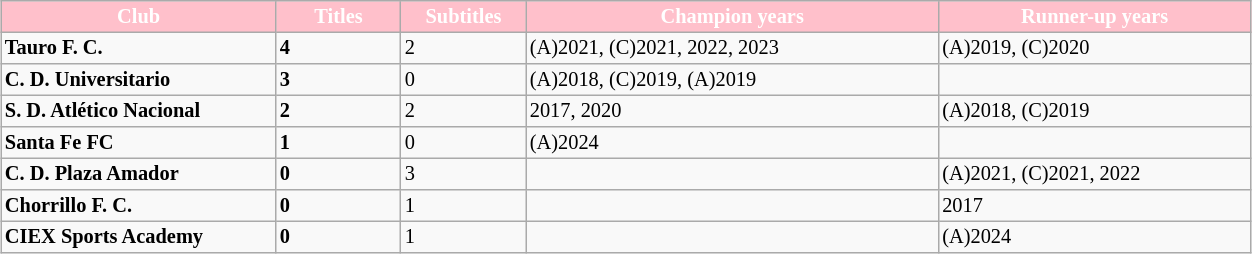<table align=center width=66% border=1 cellpadding="2" cellspacing="0" style="background: #f9f9f9; border: 1px #aaa solid; border-collapse: collapse; font-size: 85%; text-align: left;">
<tr align=center bgcolor=pink style="color: white;">
<th width=22%>Club</th>
<th width=10%>Titles</th>
<th width=10%>Subtitles</th>
<th width=33%>Champion years</th>
<th width=33%>Runner-up years</th>
</tr>
<tr bgcolor=#f9f9f9>
<td align=left> <strong>Tauro F. C.</strong></td>
<td><strong>4</strong></td>
<td>2</td>
<td>(A)2021, (C)2021, 2022, 2023</td>
<td>(A)2019, (C)2020</td>
</tr>
<tr>
<td align=left> <strong>C. D. Universitario</strong></td>
<td><strong>3</strong></td>
<td>0</td>
<td>(A)2018, (C)2019, (A)2019</td>
<td></td>
</tr>
<tr>
<td align=left>  <strong>S. D. Atlético Nacional</strong></td>
<td><strong>2</strong></td>
<td>2</td>
<td>2017, 2020</td>
<td>(A)2018, (C)2019</td>
</tr>
<tr>
<td align=left>  <strong>Santa Fe FC</strong></td>
<td><strong>1</strong></td>
<td>0</td>
<td>(A)2024</td>
<td></td>
</tr>
<tr>
<td align=left>  <strong>C. D. Plaza Amador</strong></td>
<td><strong>0</strong></td>
<td>3</td>
<td></td>
<td>(A)2021, (C)2021, 2022</td>
</tr>
<tr>
<td align=left>  <strong>Chorrillo F. C.</strong></td>
<td><strong>0</strong></td>
<td>1</td>
<td></td>
<td>2017</td>
</tr>
<tr>
<td align=left>  <strong>CIEX Sports Academy</strong></td>
<td><strong>0</strong></td>
<td>1</td>
<td></td>
<td>(A)2024</td>
</tr>
</table>
